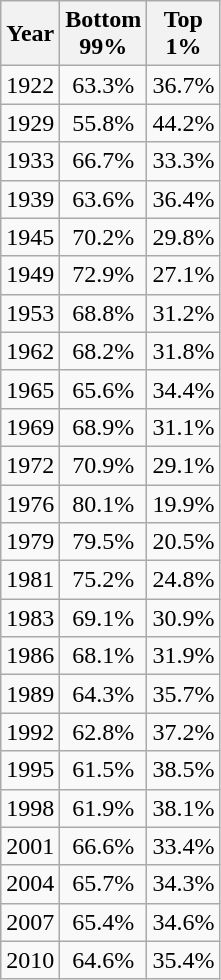<table class="wikitable" style="text-align:center;">
<tr>
<th style="text-align:left;">Year</th>
<th>Bottom <br>99%</th>
<th>Top <br>1%</th>
</tr>
<tr>
<td style="text-align:left;">1922</td>
<td>63.3%</td>
<td>36.7%</td>
</tr>
<tr>
<td style="text-align:left;">1929</td>
<td>55.8%</td>
<td>44.2%</td>
</tr>
<tr>
<td style="text-align:left;">1933</td>
<td>66.7%</td>
<td>33.3%</td>
</tr>
<tr>
<td style="text-align:left;">1939</td>
<td>63.6%</td>
<td>36.4%</td>
</tr>
<tr>
<td style="text-align:left;">1945</td>
<td>70.2%</td>
<td>29.8%</td>
</tr>
<tr>
<td style="text-align:left;">1949</td>
<td>72.9%</td>
<td>27.1%</td>
</tr>
<tr>
<td style="text-align:left;">1953</td>
<td>68.8%</td>
<td>31.2%</td>
</tr>
<tr>
<td style="text-align:left;">1962</td>
<td>68.2%</td>
<td>31.8%</td>
</tr>
<tr>
<td style="text-align:left;">1965</td>
<td>65.6%</td>
<td>34.4%</td>
</tr>
<tr>
<td style="text-align:left;">1969</td>
<td>68.9%</td>
<td>31.1%</td>
</tr>
<tr>
<td style="text-align:left;">1972</td>
<td>70.9%</td>
<td>29.1%</td>
</tr>
<tr>
<td style="text-align:left;">1976</td>
<td>80.1%</td>
<td>19.9%</td>
</tr>
<tr>
<td style="text-align:left;">1979</td>
<td>79.5%</td>
<td>20.5%</td>
</tr>
<tr>
<td style="text-align:left;">1981</td>
<td>75.2%</td>
<td>24.8%</td>
</tr>
<tr>
<td style="text-align:left;">1983</td>
<td>69.1%</td>
<td>30.9%</td>
</tr>
<tr>
<td style="text-align:left;">1986</td>
<td>68.1%</td>
<td>31.9%</td>
</tr>
<tr>
<td style="text-align:left;">1989</td>
<td>64.3%</td>
<td>35.7%</td>
</tr>
<tr>
<td style="text-align:left;">1992</td>
<td>62.8%</td>
<td>37.2%</td>
</tr>
<tr>
<td style="text-align:left;">1995</td>
<td>61.5%</td>
<td>38.5%</td>
</tr>
<tr>
<td style="text-align:left;">1998</td>
<td>61.9%</td>
<td>38.1%</td>
</tr>
<tr>
<td style="text-align:left;">2001</td>
<td>66.6%</td>
<td>33.4%</td>
</tr>
<tr>
<td style="text-align:left;">2004</td>
<td>65.7%</td>
<td>34.3%</td>
</tr>
<tr>
<td style="text-align:left;">2007</td>
<td>65.4%</td>
<td>34.6%</td>
</tr>
<tr>
<td style="text-align:left;">2010</td>
<td>64.6%</td>
<td>35.4%</td>
</tr>
</table>
